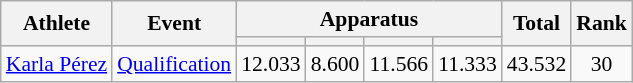<table class="wikitable" style="font-size:90%">
<tr>
<th rowspan=2>Athlete</th>
<th rowspan=2>Event</th>
<th colspan=4>Apparatus</th>
<th rowspan=2>Total</th>
<th rowspan=2>Rank</th>
</tr>
<tr style="font-size:95%">
<th></th>
<th></th>
<th></th>
<th></th>
</tr>
<tr align=center>
<td align=left><a href='#'>Karla Pérez</a></td>
<td align=left><a href='#'>Qualification</a></td>
<td>12.033</td>
<td>8.600</td>
<td>11.566</td>
<td>11.333</td>
<td>43.532</td>
<td>30</td>
</tr>
</table>
